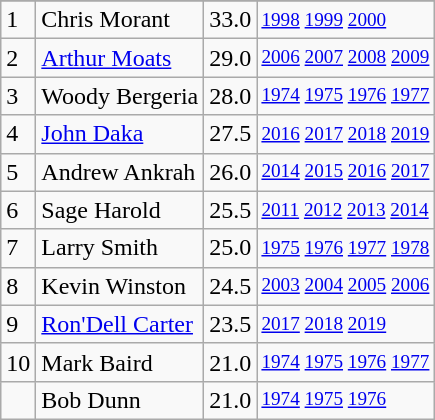<table class="wikitable">
<tr>
</tr>
<tr>
<td>1</td>
<td>Chris Morant</td>
<td>33.0</td>
<td style="font-size:80%;"><a href='#'>1998</a> <a href='#'>1999</a> <a href='#'>2000</a></td>
</tr>
<tr>
<td>2</td>
<td><a href='#'>Arthur Moats</a></td>
<td>29.0</td>
<td style="font-size:80%;"><a href='#'>2006</a> <a href='#'>2007</a> <a href='#'>2008</a> <a href='#'>2009</a></td>
</tr>
<tr>
<td>3</td>
<td>Woody Bergeria</td>
<td>28.0</td>
<td style="font-size:80%;"><a href='#'>1974</a> <a href='#'>1975</a> <a href='#'>1976</a> <a href='#'>1977</a></td>
</tr>
<tr>
<td>4</td>
<td><a href='#'>John Daka</a></td>
<td>27.5</td>
<td style="font-size:80%;"><a href='#'>2016</a> <a href='#'>2017</a> <a href='#'>2018</a> <a href='#'>2019</a></td>
</tr>
<tr>
<td>5</td>
<td>Andrew Ankrah</td>
<td>26.0</td>
<td style="font-size:80%;"><a href='#'>2014</a> <a href='#'>2015</a> <a href='#'>2016</a> <a href='#'>2017</a></td>
</tr>
<tr>
<td>6</td>
<td>Sage Harold</td>
<td>25.5</td>
<td style="font-size:80%;"><a href='#'>2011</a> <a href='#'>2012</a> <a href='#'>2013</a> <a href='#'>2014</a></td>
</tr>
<tr>
<td>7</td>
<td>Larry Smith</td>
<td>25.0</td>
<td style="font-size:80%;"><a href='#'>1975</a> <a href='#'>1976</a> <a href='#'>1977</a> <a href='#'>1978</a></td>
</tr>
<tr>
<td>8</td>
<td>Kevin Winston</td>
<td>24.5</td>
<td style="font-size:80%;"><a href='#'>2003</a> <a href='#'>2004</a> <a href='#'>2005</a> <a href='#'>2006</a></td>
</tr>
<tr>
<td>9</td>
<td><a href='#'>Ron'Dell Carter</a></td>
<td>23.5</td>
<td style="font-size:80%;"><a href='#'>2017</a> <a href='#'>2018</a> <a href='#'>2019</a></td>
</tr>
<tr>
<td>10</td>
<td>Mark Baird</td>
<td>21.0</td>
<td style="font-size:80%;"><a href='#'>1974</a> <a href='#'>1975</a> <a href='#'>1976</a> <a href='#'>1977</a></td>
</tr>
<tr>
<td></td>
<td>Bob Dunn</td>
<td>21.0</td>
<td style="font-size:80%;"><a href='#'>1974</a> <a href='#'>1975</a> <a href='#'>1976</a></td>
</tr>
</table>
